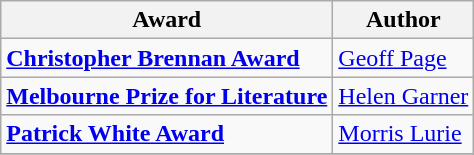<table class="wikitable">
<tr>
<th>Award</th>
<th>Author</th>
</tr>
<tr>
<td><strong><a href='#'>Christopher Brennan Award</a></strong></td>
<td><a href='#'>Geoff Page</a></td>
</tr>
<tr>
<td><strong><a href='#'>Melbourne Prize for Literature</a></strong></td>
<td><a href='#'>Helen Garner</a></td>
</tr>
<tr>
<td><strong><a href='#'>Patrick White Award</a></strong></td>
<td><a href='#'>Morris Lurie</a></td>
</tr>
<tr>
</tr>
</table>
